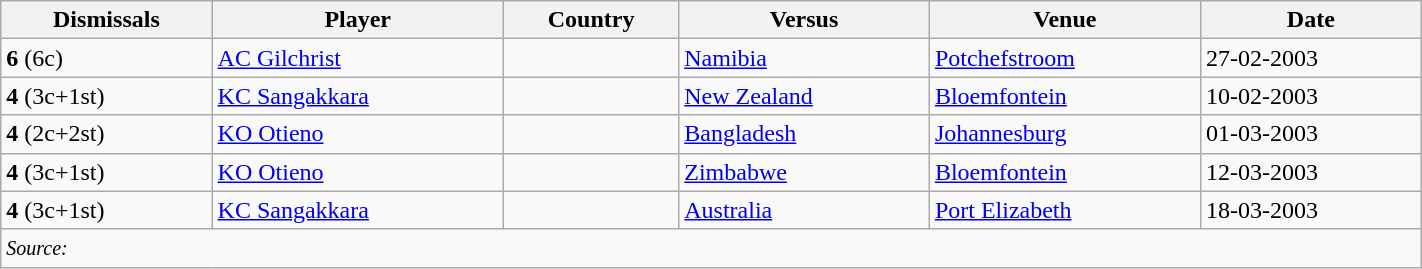<table class="wikitable" width="75%">
<tr>
<th>Dismissals</th>
<th>Player</th>
<th>Country</th>
<th>Versus</th>
<th>Venue</th>
<th>Date</th>
</tr>
<tr>
<td><strong>6</strong> (6c)</td>
<td><a href='#'>AC Gilchrist</a></td>
<td></td>
<td><a href='#'>Namibia</a></td>
<td><a href='#'>Potchefstroom</a></td>
<td>27-02-2003</td>
</tr>
<tr>
<td><strong>4</strong> (3c+1st)</td>
<td><a href='#'>KC Sangakkara</a></td>
<td></td>
<td><a href='#'>New Zealand</a></td>
<td><a href='#'>Bloemfontein</a></td>
<td>10-02-2003</td>
</tr>
<tr>
<td><strong>4</strong> (2c+2st)</td>
<td><a href='#'>KO Otieno</a></td>
<td></td>
<td><a href='#'>Bangladesh</a></td>
<td><a href='#'>Johannesburg</a></td>
<td>01-03-2003</td>
</tr>
<tr>
<td><strong>4</strong> (3c+1st)</td>
<td><a href='#'>KO Otieno</a></td>
<td></td>
<td><a href='#'>Zimbabwe</a></td>
<td><a href='#'>Bloemfontein</a></td>
<td>12-03-2003</td>
</tr>
<tr>
<td><strong>4</strong> (3c+1st)</td>
<td><a href='#'>KC Sangakkara</a></td>
<td></td>
<td><a href='#'>Australia</a></td>
<td><a href='#'>Port Elizabeth</a></td>
<td>18-03-2003</td>
</tr>
<tr>
<td colspan=6><small><em>Source: </em></small></td>
</tr>
</table>
